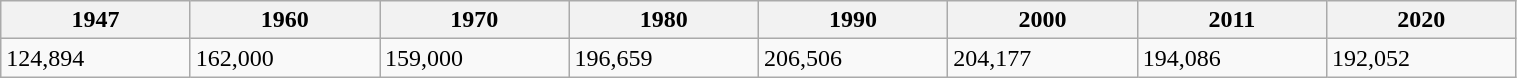<table class="wikitable" style="width:80%;">
<tr>
<th>1947</th>
<th>1960</th>
<th>1970</th>
<th>1980</th>
<th>1990</th>
<th>2000</th>
<th>2011</th>
<th>2020</th>
</tr>
<tr>
<td>124,894</td>
<td>162,000</td>
<td>159,000</td>
<td>196,659</td>
<td>206,506</td>
<td>204,177</td>
<td>194,086</td>
<td>192,052</td>
</tr>
</table>
